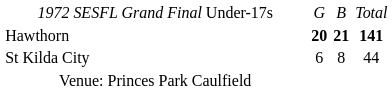<table style="margin-right:4px; margin-top:8px; float:right; border:1px No. 000 solid; border-radius:8px; background:#fff; font-family:Verdana; font-size:8pt; text-align:center;">
<tr>
<td style="width:200px;"><em>1972 SESFL Grand Final</em> Under-17s</td>
<td><em>G</em></td>
<td><em>B</em></td>
<td><em>Total</em></td>
</tr>
<tr>
<td style="text-align:left">Hawthorn</td>
<td><strong>20</strong></td>
<td><strong>21</strong></td>
<td><strong>141</strong></td>
</tr>
<tr>
<td style="text-align:left">St Kilda City</td>
<td>6</td>
<td>8</td>
<td>44</td>
</tr>
<tr>
<td>Venue: Princes Park Caulfield</td>
<td></td>
</tr>
</table>
